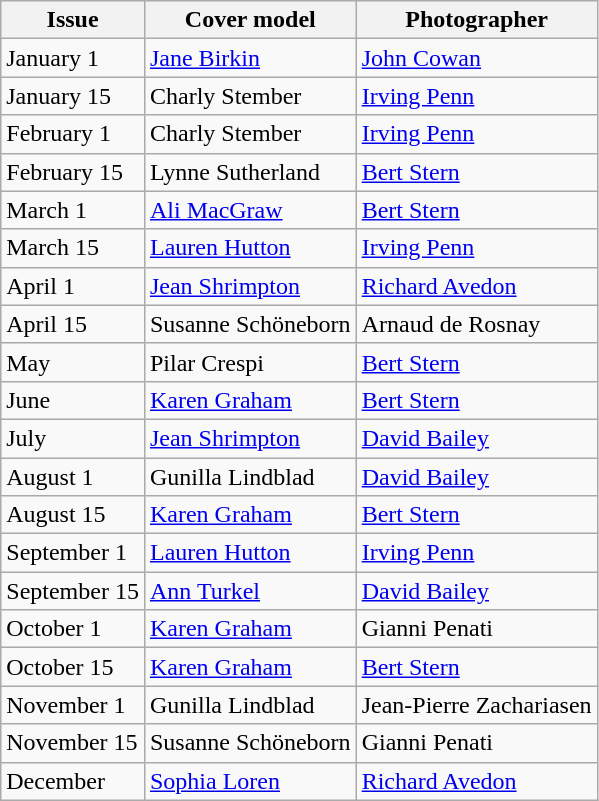<table class="sortable wikitable">
<tr>
<th>Issue</th>
<th>Cover model</th>
<th>Photographer</th>
</tr>
<tr>
<td>January 1</td>
<td><a href='#'>Jane Birkin</a></td>
<td><a href='#'>John Cowan</a></td>
</tr>
<tr>
<td>January 15</td>
<td>Charly Stember</td>
<td><a href='#'>Irving Penn</a></td>
</tr>
<tr>
<td>February 1</td>
<td>Charly Stember</td>
<td><a href='#'>Irving Penn</a></td>
</tr>
<tr>
<td>February 15</td>
<td>Lynne Sutherland</td>
<td><a href='#'>Bert Stern</a></td>
</tr>
<tr>
<td>March 1</td>
<td><a href='#'>Ali MacGraw</a></td>
<td><a href='#'>Bert Stern</a></td>
</tr>
<tr>
<td>March 15</td>
<td><a href='#'>Lauren Hutton</a></td>
<td><a href='#'>Irving Penn</a></td>
</tr>
<tr>
<td>April 1</td>
<td><a href='#'>Jean Shrimpton</a></td>
<td><a href='#'>Richard Avedon</a></td>
</tr>
<tr>
<td>April 15</td>
<td>Susanne Schöneborn</td>
<td>Arnaud de Rosnay</td>
</tr>
<tr>
<td>May</td>
<td>Pilar Crespi</td>
<td><a href='#'>Bert Stern</a></td>
</tr>
<tr>
<td>June</td>
<td><a href='#'>Karen Graham</a></td>
<td><a href='#'>Bert Stern</a></td>
</tr>
<tr>
<td>July</td>
<td><a href='#'>Jean Shrimpton</a></td>
<td><a href='#'>David Bailey</a></td>
</tr>
<tr>
<td>August 1</td>
<td>Gunilla Lindblad</td>
<td><a href='#'>David Bailey</a></td>
</tr>
<tr>
<td>August 15</td>
<td><a href='#'>Karen Graham</a></td>
<td><a href='#'>Bert Stern</a></td>
</tr>
<tr>
<td>September 1</td>
<td><a href='#'>Lauren Hutton</a></td>
<td><a href='#'>Irving Penn</a></td>
</tr>
<tr>
<td>September 15</td>
<td><a href='#'>Ann Turkel</a></td>
<td><a href='#'>David Bailey</a></td>
</tr>
<tr>
<td>October 1</td>
<td><a href='#'>Karen Graham</a></td>
<td>Gianni Penati</td>
</tr>
<tr>
<td>October 15</td>
<td><a href='#'>Karen Graham</a></td>
<td><a href='#'>Bert Stern</a></td>
</tr>
<tr>
<td>November 1</td>
<td>Gunilla Lindblad</td>
<td>Jean-Pierre Zachariasen</td>
</tr>
<tr>
<td>November 15</td>
<td>Susanne Schöneborn</td>
<td>Gianni Penati</td>
</tr>
<tr>
<td>December</td>
<td><a href='#'>Sophia Loren</a></td>
<td><a href='#'>Richard Avedon</a></td>
</tr>
</table>
